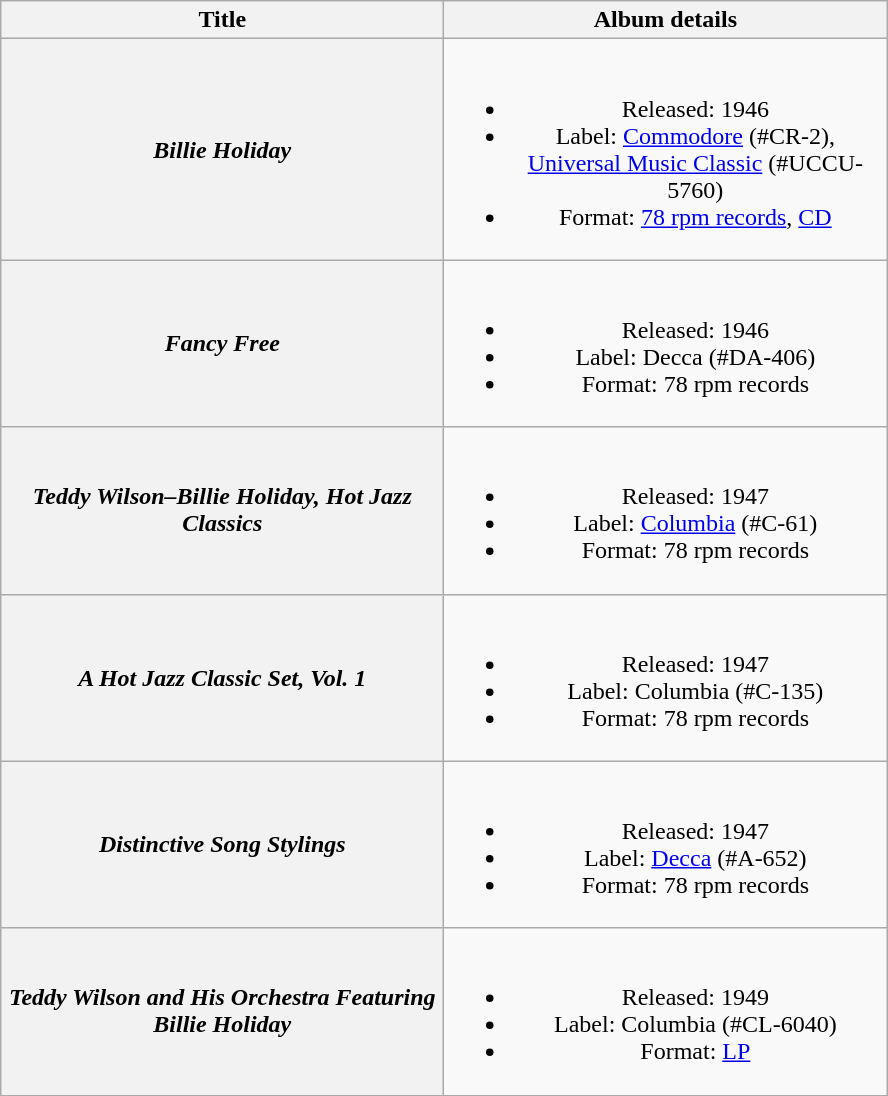<table class="wikitable plainrowheaders" style="text-align:center;">
<tr>
<th scope="col" style="width:18em;">Title</th>
<th scope="col" style="width:18em;">Album details</th>
</tr>
<tr>
<th scope="row"><em>Billie Holiday</em></th>
<td><br><ul><li>Released: 1946</li><li>Label: <a href='#'>Commodore</a> (#CR-2), <a href='#'>Universal Music Classic</a> (#UCCU-5760)</li><li>Format: <a href='#'>78 rpm records</a>, <a href='#'>CD</a></li></ul></td>
</tr>
<tr>
<th scope="row"><em>Fancy Free</em></th>
<td><br><ul><li>Released: 1946</li><li>Label: Decca (#DA-406)</li><li>Format: 78 rpm records</li></ul></td>
</tr>
<tr>
<th scope="row"><em>Teddy Wilson–Billie Holiday, Hot Jazz Classics</em></th>
<td><br><ul><li>Released: 1947</li><li>Label: <a href='#'>Columbia</a> (#C-61)</li><li>Format: 78 rpm records</li></ul></td>
</tr>
<tr>
<th scope="row"><em>A Hot Jazz Classic Set, Vol. 1</em></th>
<td><br><ul><li>Released: 1947</li><li>Label: Columbia (#C-135)</li><li>Format: 78 rpm records</li></ul></td>
</tr>
<tr>
<th scope="row"><em>Distinctive Song Stylings</em></th>
<td><br><ul><li>Released: 1947</li><li>Label: <a href='#'>Decca</a> (#A-652)</li><li>Format: 78 rpm records</li></ul></td>
</tr>
<tr>
<th scope="row"><em>Teddy Wilson and His Orchestra Featuring Billie Holiday</em></th>
<td><br><ul><li>Released: 1949</li><li>Label: Columbia (#CL-6040)</li><li>Format: <a href='#'>LP</a></li></ul></td>
</tr>
</table>
